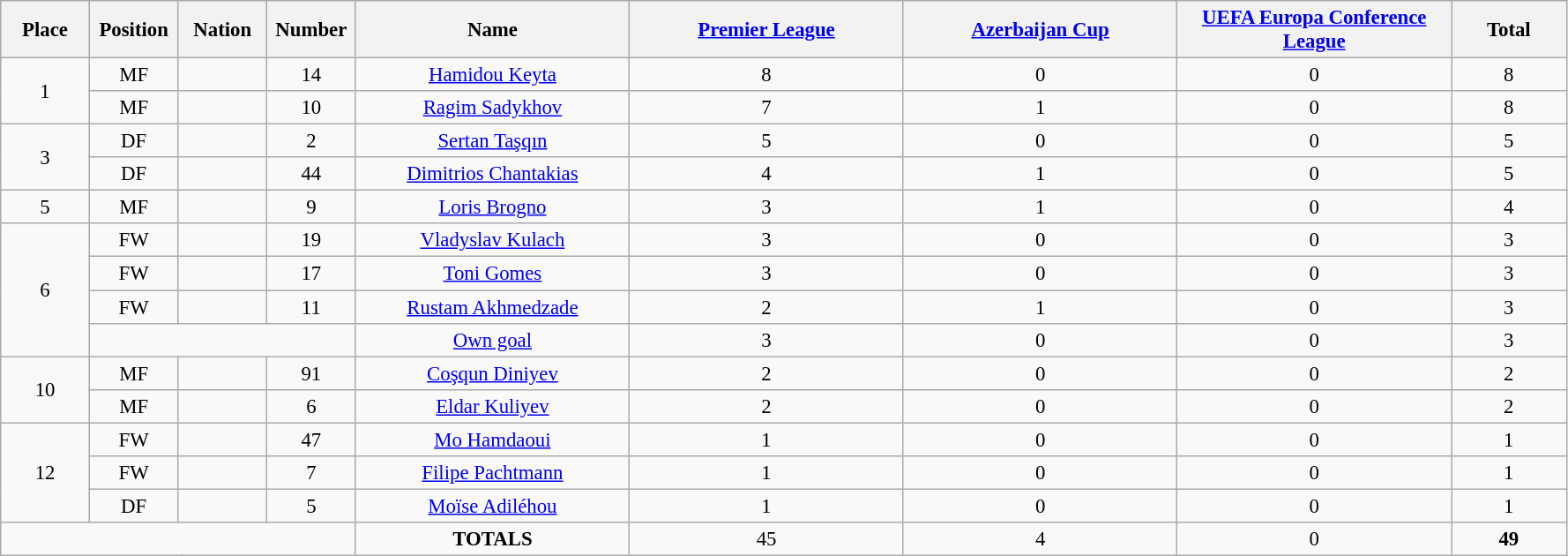<table class="wikitable" style="font-size: 95%; text-align: center;">
<tr>
<th width=60>Place</th>
<th width=60>Position</th>
<th width=60>Nation</th>
<th width=60>Number</th>
<th width=200>Name</th>
<th width=200><a href='#'>Premier League</a></th>
<th width=200><a href='#'>Azerbaijan Cup</a></th>
<th width=200><a href='#'>UEFA Europa Conference League</a></th>
<th width=80><strong>Total</strong></th>
</tr>
<tr>
<td rowspan="2">1</td>
<td>MF</td>
<td></td>
<td>14</td>
<td><a href='#'>Hamidou Keyta</a></td>
<td>8</td>
<td>0</td>
<td>0</td>
<td>8</td>
</tr>
<tr>
<td>MF</td>
<td></td>
<td>10</td>
<td><a href='#'>Ragim Sadykhov</a></td>
<td>7</td>
<td>1</td>
<td>0</td>
<td>8</td>
</tr>
<tr>
<td rowspan="2">3</td>
<td>DF</td>
<td></td>
<td>2</td>
<td><a href='#'>Sertan Taşqın</a></td>
<td>5</td>
<td>0</td>
<td>0</td>
<td>5</td>
</tr>
<tr>
<td>DF</td>
<td></td>
<td>44</td>
<td><a href='#'>Dimitrios Chantakias</a></td>
<td>4</td>
<td>1</td>
<td>0</td>
<td>5</td>
</tr>
<tr>
<td>5</td>
<td>MF</td>
<td></td>
<td>9</td>
<td><a href='#'>Loris Brogno</a></td>
<td>3</td>
<td>1</td>
<td>0</td>
<td>4</td>
</tr>
<tr>
<td rowspan="4">6</td>
<td>FW</td>
<td></td>
<td>19</td>
<td><a href='#'>Vladyslav Kulach</a></td>
<td>3</td>
<td>0</td>
<td>0</td>
<td>3</td>
</tr>
<tr>
<td>FW</td>
<td></td>
<td>17</td>
<td><a href='#'>Toni Gomes</a></td>
<td>3</td>
<td>0</td>
<td>0</td>
<td>3</td>
</tr>
<tr>
<td>FW</td>
<td></td>
<td>11</td>
<td><a href='#'>Rustam Akhmedzade</a></td>
<td>2</td>
<td>1</td>
<td>0</td>
<td>3</td>
</tr>
<tr>
<td colspan="3"></td>
<td><a href='#'>Own goal</a></td>
<td>3</td>
<td>0</td>
<td>0</td>
<td>3</td>
</tr>
<tr>
<td rowspan="2">10</td>
<td>MF</td>
<td></td>
<td>91</td>
<td><a href='#'>Coşqun Diniyev</a></td>
<td>2</td>
<td>0</td>
<td>0</td>
<td>2</td>
</tr>
<tr>
<td>MF</td>
<td></td>
<td>6</td>
<td><a href='#'>Eldar Kuliyev</a></td>
<td>2</td>
<td>0</td>
<td>0</td>
<td>2</td>
</tr>
<tr>
<td rowspan="3">12</td>
<td>FW</td>
<td></td>
<td>47</td>
<td><a href='#'>Mo Hamdaoui</a></td>
<td>1</td>
<td>0</td>
<td>0</td>
<td>1</td>
</tr>
<tr>
<td>FW</td>
<td></td>
<td>7</td>
<td><a href='#'>Filipe Pachtmann</a></td>
<td>1</td>
<td>0</td>
<td>0</td>
<td>1</td>
</tr>
<tr>
<td>DF</td>
<td></td>
<td>5</td>
<td><a href='#'>Moïse Adiléhou</a></td>
<td>1</td>
<td>0</td>
<td>0</td>
<td>1</td>
</tr>
<tr>
<td colspan="4"></td>
<td><strong>TOTALS</strong></td>
<td>45</td>
<td>4</td>
<td>0</td>
<td><strong>49</strong></td>
</tr>
</table>
